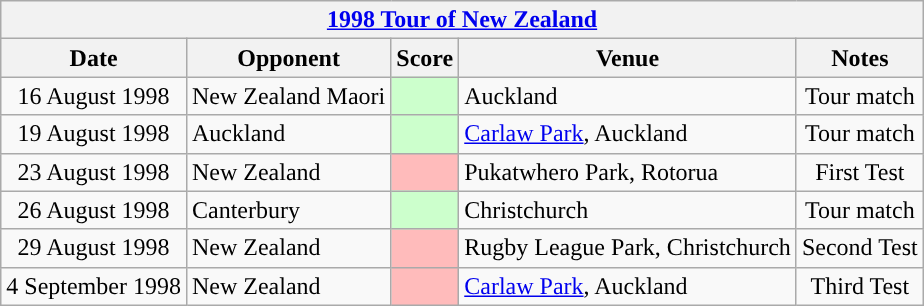<table class="wikitable" style="text-align: center;">
<tr>
<th colspan=9><a href='#'>1998 Tour of New Zealand</a></th>
</tr>
<tr>
<th>Date</th>
<th>Opponent</th>
<th>Score</th>
<th>Venue</th>
<th>Notes</th>
</tr>
<tr>
<td>16 August 1998</td>
<td align=left> New Zealand Maori</td>
<td bgcolor="#CCFFCC"></td>
<td align=left>Auckland</td>
<td>Tour match</td>
</tr>
<tr>
<td>19 August 1998</td>
<td align=left> Auckland</td>
<td bgcolor="#CCFFCC"></td>
<td align=left><a href='#'>Carlaw Park</a>, Auckland</td>
<td>Tour match</td>
</tr>
<tr>
<td>23 August 1998</td>
<td align=left> New Zealand</td>
<td bgcolor="#FFBBBB"></td>
<td align=left>Pukatwhero Park, Rotorua</td>
<td>First Test</td>
</tr>
<tr>
<td>26 August 1998</td>
<td align=left> Canterbury</td>
<td bgcolor="#CCFFCC"></td>
<td align=left>Christchurch</td>
<td>Tour match</td>
</tr>
<tr>
<td>29 August 1998</td>
<td align=left> New Zealand</td>
<td bgcolor="#FFBBBB"></td>
<td align=left>Rugby League Park, Christchurch</td>
<td>Second Test</td>
</tr>
<tr>
<td>4 September 1998</td>
<td align=left> New Zealand</td>
<td bgcolor="#FFBBBB"></td>
<td align=left><a href='#'>Carlaw Park</a>, Auckland</td>
<td>Third Test</td>
</tr>
</table>
